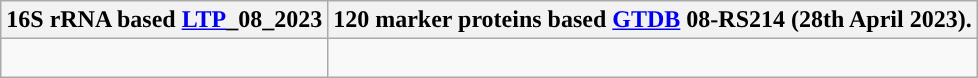<table class="wikitable">
<tr>
<th colspan=1>16S rRNA based <a href='#'>LTP</a>_08_2023</th>
<th colspan=1>120 marker proteins based <a href='#'>GTDB</a> 08-RS214 (28th April 2023).</th>
</tr>
<tr>
<td style="vertical-align:top"><br></td>
<td><br></td>
</tr>
</table>
